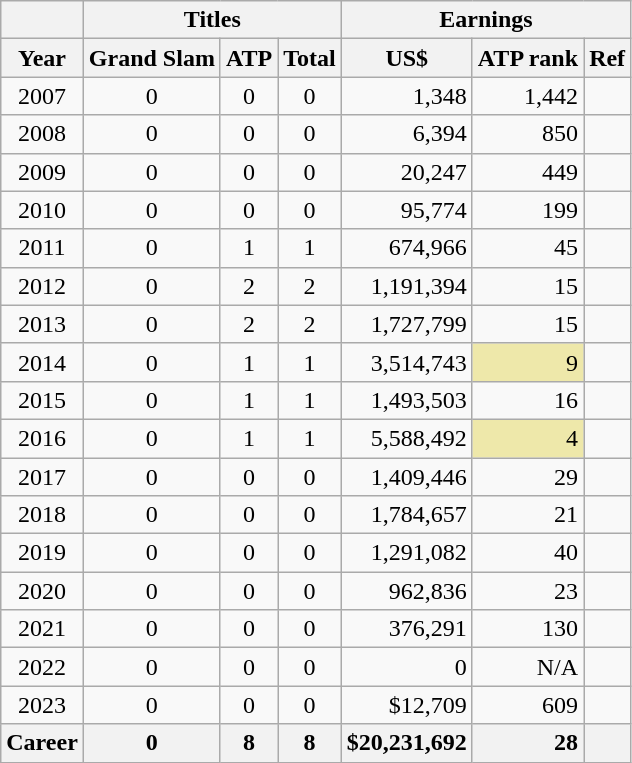<table class=wikitable style=text-align:center>
<tr>
<th></th>
<th colspan=3>Titles</th>
<th colspan=3>Earnings</th>
</tr>
<tr>
<th>Year</th>
<th>Grand Slam</th>
<th>ATP</th>
<th>Total</th>
<th>US$</th>
<th>ATP rank</th>
<th>Ref</th>
</tr>
<tr>
<td>2007</td>
<td>0</td>
<td>0</td>
<td>0</td>
<td style=text-align:right>1,348</td>
<td style=text-align:right>1,442</td>
<td></td>
</tr>
<tr>
<td>2008</td>
<td>0</td>
<td>0</td>
<td>0</td>
<td style=text-align:right>6,394</td>
<td style=text-align:right>850</td>
<td></td>
</tr>
<tr>
<td>2009</td>
<td>0</td>
<td>0</td>
<td>0</td>
<td style=text-align:right>20,247</td>
<td style=text-align:right>449</td>
<td></td>
</tr>
<tr>
<td>2010</td>
<td>0</td>
<td>0</td>
<td>0</td>
<td style=text-align:right>95,774</td>
<td style=text-align:right>199</td>
<td></td>
</tr>
<tr>
<td>2011</td>
<td>0</td>
<td>1</td>
<td>1</td>
<td style=text-align:right>674,966</td>
<td style=text-align:right>45</td>
<td></td>
</tr>
<tr>
<td>2012</td>
<td>0</td>
<td>2</td>
<td>2</td>
<td style=text-align:right>1,191,394</td>
<td style=text-align:right>15</td>
<td></td>
</tr>
<tr>
<td>2013</td>
<td>0</td>
<td>2</td>
<td>2</td>
<td style=text-align:right>1,727,799</td>
<td style=text-align:right>15</td>
<td></td>
</tr>
<tr>
<td>2014</td>
<td>0</td>
<td>1</td>
<td>1</td>
<td style=text-align:right>3,514,743</td>
<td style=background:#eee8aa;text-align:right>9</td>
<td></td>
</tr>
<tr>
<td>2015</td>
<td>0</td>
<td>1</td>
<td>1</td>
<td style=text-align:right>1,493,503</td>
<td style=text-align:right>16</td>
<td></td>
</tr>
<tr>
<td>2016</td>
<td>0</td>
<td>1</td>
<td>1</td>
<td style=text-align:right>5,588,492</td>
<td style=background:#eee8aa;text-align:right>4</td>
<td></td>
</tr>
<tr>
<td>2017</td>
<td>0</td>
<td>0</td>
<td>0</td>
<td style=text-align:right>1,409,446</td>
<td style=text-align:right>29</td>
<td></td>
</tr>
<tr>
<td>2018</td>
<td>0</td>
<td>0</td>
<td>0</td>
<td style=text-align:right>1,784,657</td>
<td style=text-align:right>21</td>
<td></td>
</tr>
<tr>
<td>2019</td>
<td>0</td>
<td>0</td>
<td>0</td>
<td style=text-align:right>1,291,082</td>
<td style=text-align:right>40</td>
<td></td>
</tr>
<tr>
<td>2020</td>
<td>0</td>
<td>0</td>
<td>0</td>
<td style=text-align:right>962,836</td>
<td style=text-align:right>23</td>
<td></td>
</tr>
<tr>
<td>2021</td>
<td>0</td>
<td>0</td>
<td>0</td>
<td style=text-align:right>376,291</td>
<td style=text-align:right>130</td>
<td></td>
</tr>
<tr>
<td>2022</td>
<td>0</td>
<td>0</td>
<td>0</td>
<td style=text-align:right>0</td>
<td style=text-align:right>N/A</td>
<td></td>
</tr>
<tr>
<td>2023</td>
<td>0</td>
<td>0</td>
<td>0</td>
<td style=text-align:right>$12,709</td>
<td style=text-align:right>609</td>
<td></td>
</tr>
<tr>
<th>Career</th>
<th>0</th>
<th>8</th>
<th>8</th>
<th style=text-align:right>$20,231,692</th>
<th style=text-align:right>28</th>
<th></th>
</tr>
</table>
